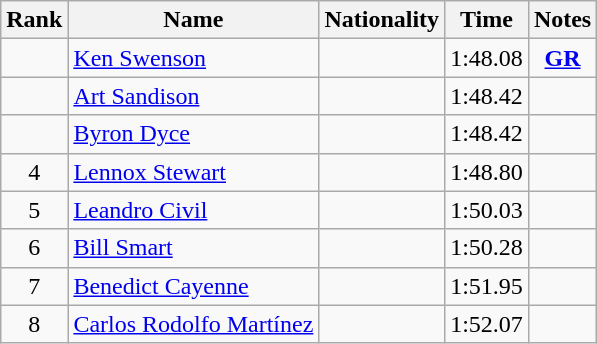<table class="wikitable sortable" style="text-align:center">
<tr>
<th>Rank</th>
<th>Name</th>
<th>Nationality</th>
<th>Time</th>
<th>Notes</th>
</tr>
<tr>
<td></td>
<td align=left><a href='#'>Ken Swenson</a></td>
<td align=left></td>
<td>1:48.08</td>
<td><strong><a href='#'>GR</a></strong></td>
</tr>
<tr>
<td></td>
<td align=left><a href='#'>Art Sandison</a></td>
<td align=left></td>
<td>1:48.42</td>
<td></td>
</tr>
<tr>
<td></td>
<td align=left><a href='#'>Byron Dyce</a></td>
<td align=left></td>
<td>1:48.42</td>
<td></td>
</tr>
<tr>
<td>4</td>
<td align=left><a href='#'>Lennox Stewart</a></td>
<td align=left></td>
<td>1:48.80</td>
<td></td>
</tr>
<tr>
<td>5</td>
<td align=left><a href='#'>Leandro Civil</a></td>
<td align=left></td>
<td>1:50.03</td>
<td></td>
</tr>
<tr>
<td>6</td>
<td align=left><a href='#'>Bill Smart</a></td>
<td align=left></td>
<td>1:50.28</td>
<td></td>
</tr>
<tr>
<td>7</td>
<td align=left><a href='#'>Benedict Cayenne</a></td>
<td align=left></td>
<td>1:51.95</td>
<td></td>
</tr>
<tr>
<td>8</td>
<td align=left><a href='#'>Carlos Rodolfo Martínez</a></td>
<td align=left></td>
<td>1:52.07</td>
<td></td>
</tr>
</table>
